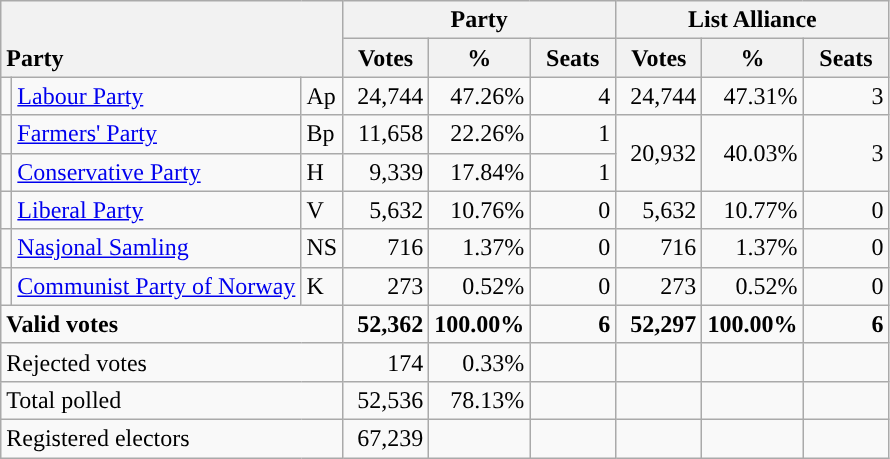<table class="wikitable" border="1" style="text-align:right;">
<tr>
<th style="text-align:left;" valign=bottom rowspan=2 colspan=3>Party</th>
<th colspan=3>Party</th>
<th colspan=3>List Alliance</th>
</tr>
<tr>
<th align=center valign=bottom width="50">Votes</th>
<th align=center valign=bottom width="50">%</th>
<th align=center valign=bottom width="50">Seats</th>
<th align=center valign=bottom width="50">Votes</th>
<th align=center valign=bottom width="50">%</th>
<th align=center valign=bottom width="50">Seats</th>
</tr>
<tr>
<td style="color:inherit;background:"></td>
<td align=left><a href='#'>Labour Party</a></td>
<td align=left>Ap</td>
<td>24,744</td>
<td>47.26%</td>
<td>4</td>
<td>24,744</td>
<td>47.31%</td>
<td>3</td>
</tr>
<tr>
<td style="color:inherit;background:"></td>
<td align=left><a href='#'>Farmers' Party</a></td>
<td align=left>Bp</td>
<td>11,658</td>
<td>22.26%</td>
<td>1</td>
<td rowspan=2>20,932</td>
<td rowspan=2>40.03%</td>
<td rowspan=2>3</td>
</tr>
<tr>
<td style="color:inherit;background:"></td>
<td align=left><a href='#'>Conservative Party</a></td>
<td align=left>H</td>
<td>9,339</td>
<td>17.84%</td>
<td>1</td>
</tr>
<tr>
<td style="color:inherit;background:"></td>
<td align=left><a href='#'>Liberal Party</a></td>
<td align=left>V</td>
<td>5,632</td>
<td>10.76%</td>
<td>0</td>
<td>5,632</td>
<td>10.77%</td>
<td>0</td>
</tr>
<tr>
<td style="color:inherit;background:"></td>
<td align=left><a href='#'>Nasjonal Samling</a></td>
<td align=left>NS</td>
<td>716</td>
<td>1.37%</td>
<td>0</td>
<td>716</td>
<td>1.37%</td>
<td>0</td>
</tr>
<tr>
<td style="color:inherit;background:"></td>
<td align=left><a href='#'>Communist Party of Norway</a></td>
<td align=left>K</td>
<td>273</td>
<td>0.52%</td>
<td>0</td>
<td>273</td>
<td>0.52%</td>
<td>0</td>
</tr>
<tr style="font-weight:bold">
<td align=left colspan=3>Valid votes</td>
<td>52,362</td>
<td>100.00%</td>
<td>6</td>
<td>52,297</td>
<td>100.00%</td>
<td>6</td>
</tr>
<tr>
<td align=left colspan=3>Rejected votes</td>
<td>174</td>
<td>0.33%</td>
<td></td>
<td></td>
<td></td>
<td></td>
</tr>
<tr>
<td align=left colspan=3>Total polled</td>
<td>52,536</td>
<td>78.13%</td>
<td></td>
<td></td>
<td></td>
<td></td>
</tr>
<tr>
<td align=left colspan=3>Registered electors</td>
<td>67,239</td>
<td></td>
<td></td>
<td></td>
<td></td>
<td></td>
</tr>
</table>
